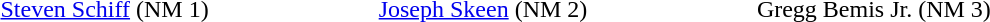<table width="60%">
<tr>
<td width="20%"><a href='#'>Steven Schiff</a> (NM 1)</td>
<td width="20%"><a href='#'>Joseph Skeen</a> (NM 2)</td>
<td width="20%">Gregg Bemis Jr. (NM 3)</td>
</tr>
</table>
